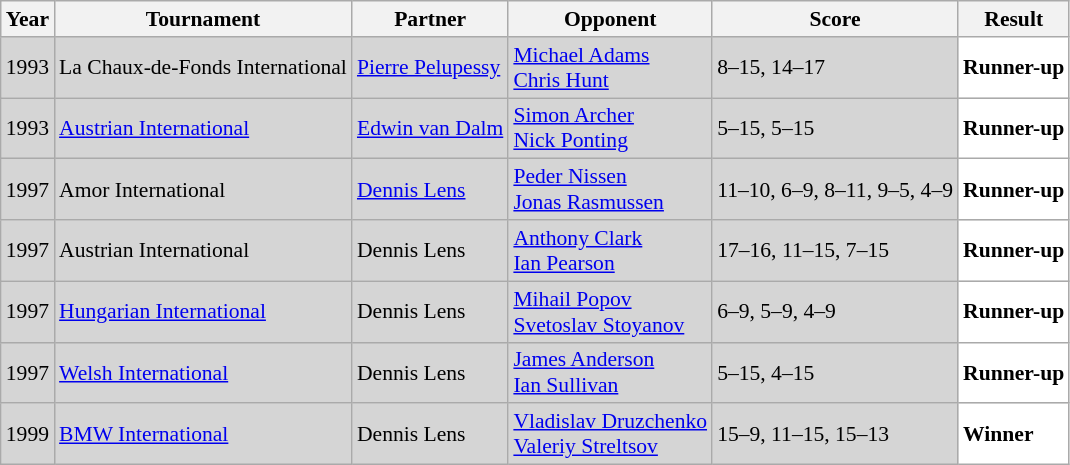<table class="sortable wikitable" style="font-size: 90%;">
<tr>
<th>Year</th>
<th>Tournament</th>
<th>Partner</th>
<th>Opponent</th>
<th>Score</th>
<th>Result</th>
</tr>
<tr style="background:#D5D5D5">
<td align="center">1993</td>
<td align="left">La Chaux-de-Fonds International</td>
<td align="left"> <a href='#'>Pierre Pelupessy</a></td>
<td align="left"> <a href='#'>Michael Adams</a> <br>  <a href='#'>Chris Hunt</a></td>
<td align="left">8–15, 14–17</td>
<td style="text-align:left; background:white"> <strong>Runner-up</strong></td>
</tr>
<tr style="background:#D5D5D5">
<td align="center">1993</td>
<td align="left"><a href='#'>Austrian International</a></td>
<td align="left"> <a href='#'>Edwin van Dalm</a></td>
<td align="left"> <a href='#'>Simon Archer</a> <br>  <a href='#'>Nick Ponting</a></td>
<td align="left">5–15, 5–15</td>
<td style="text-align:left; background:white"> <strong>Runner-up</strong></td>
</tr>
<tr style="background:#D5D5D5">
<td align="center">1997</td>
<td align="left">Amor International</td>
<td align="left"> <a href='#'>Dennis Lens</a></td>
<td align="left"> <a href='#'>Peder Nissen</a> <br>  <a href='#'>Jonas Rasmussen</a></td>
<td align="left">11–10, 6–9, 8–11, 9–5, 4–9</td>
<td style="text-align:left; background:white"> <strong>Runner-up</strong></td>
</tr>
<tr style="background:#D5D5D5">
<td align="center">1997</td>
<td align="left">Austrian International</td>
<td align="left"> Dennis Lens</td>
<td align="left"> <a href='#'>Anthony Clark</a> <br>  <a href='#'>Ian Pearson</a></td>
<td align="left">17–16, 11–15, 7–15</td>
<td style="text-align:left; background:white"> <strong>Runner-up</strong></td>
</tr>
<tr style="background:#D5D5D5">
<td align="center">1997</td>
<td align="left"><a href='#'>Hungarian International</a></td>
<td align="left"> Dennis Lens</td>
<td align="left"> <a href='#'>Mihail Popov</a> <br>  <a href='#'>Svetoslav Stoyanov</a></td>
<td align="left">6–9, 5–9, 4–9</td>
<td style="text-align:left; background:white"> <strong>Runner-up</strong></td>
</tr>
<tr style="background:#D5D5D5">
<td align="center">1997</td>
<td align="left"><a href='#'>Welsh International</a></td>
<td align="left"> Dennis Lens</td>
<td align="left"> <a href='#'>James Anderson</a> <br>  <a href='#'>Ian Sullivan</a></td>
<td align="left">5–15, 4–15</td>
<td style="text-align:left; background:white"> <strong>Runner-up</strong></td>
</tr>
<tr style="background:#D5D5D5">
<td align="center">1999</td>
<td align="left"><a href='#'>BMW International</a></td>
<td align="left"> Dennis Lens</td>
<td align="left"> <a href='#'>Vladislav Druzchenko</a><br> <a href='#'>Valeriy Streltsov</a></td>
<td align="left">15–9, 11–15, 15–13</td>
<td style="text-align:left; background:white"> <strong>Winner</strong></td>
</tr>
</table>
